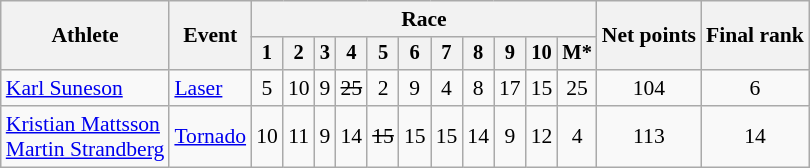<table class="wikitable" style="font-size:90%">
<tr>
<th rowspan=2>Athlete</th>
<th rowspan=2>Event</th>
<th colspan=11>Race</th>
<th rowspan=2>Net points</th>
<th rowspan=2>Final rank</th>
</tr>
<tr style="font-size:95%">
<th>1</th>
<th>2</th>
<th>3</th>
<th>4</th>
<th>5</th>
<th>6</th>
<th>7</th>
<th>8</th>
<th>9</th>
<th>10</th>
<th>M*</th>
</tr>
<tr align=center>
<td align=left><a href='#'>Karl Suneson</a></td>
<td align=left><a href='#'>Laser</a></td>
<td>5</td>
<td>10</td>
<td>9</td>
<td><s>25</s></td>
<td>2</td>
<td>9</td>
<td>4</td>
<td>8</td>
<td>17</td>
<td>15</td>
<td>25</td>
<td>104</td>
<td>6</td>
</tr>
<tr align=center>
<td align=left><a href='#'>Kristian Mattsson</a><br><a href='#'>Martin Strandberg</a></td>
<td align=left><a href='#'>Tornado</a></td>
<td>10</td>
<td>11</td>
<td>9</td>
<td>14</td>
<td><s>15</s></td>
<td>15</td>
<td>15</td>
<td>14</td>
<td>9</td>
<td>12</td>
<td>4</td>
<td>113</td>
<td>14</td>
</tr>
</table>
